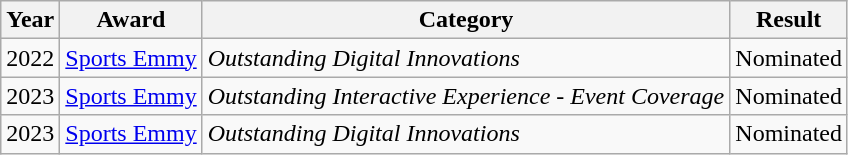<table class="wikitable sortable">
<tr>
<th>Year</th>
<th>Award</th>
<th>Category</th>
<th>Result</th>
</tr>
<tr>
<td>2022</td>
<td><a href='#'>Sports Emmy</a></td>
<td><em>Outstanding Digital Innovations</em></td>
<td>Nominated</td>
</tr>
<tr>
<td>2023</td>
<td><a href='#'>Sports Emmy</a></td>
<td><em>Outstanding Interactive Experience - Event Coverage</em></td>
<td>Nominated</td>
</tr>
<tr>
<td>2023</td>
<td><a href='#'>Sports Emmy</a></td>
<td><em>Outstanding Digital Innovations</em></td>
<td>Nominated</td>
</tr>
</table>
